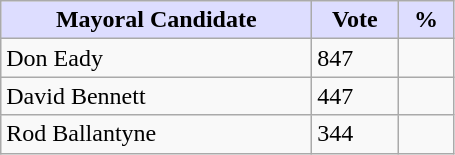<table class="wikitable">
<tr>
<th style="background:#ddf; width:200px;">Mayoral Candidate </th>
<th style="background:#ddf; width:50px;">Vote</th>
<th style="background:#ddf; width:30px;">%</th>
</tr>
<tr>
<td>Don Eady</td>
<td>847</td>
<td></td>
</tr>
<tr>
<td>David Bennett</td>
<td>447</td>
<td></td>
</tr>
<tr>
<td>Rod Ballantyne</td>
<td>344</td>
<td></td>
</tr>
</table>
